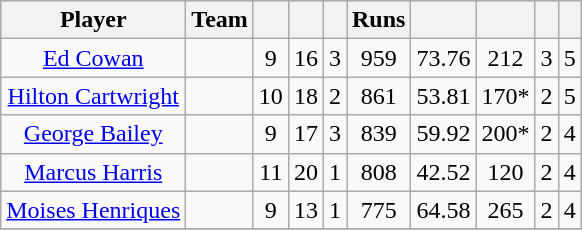<table class="wikitable sortable" style="text-align:center">
<tr>
<th class="unsortable">Player</th>
<th>Team</th>
<th></th>
<th></th>
<th></th>
<th>Runs</th>
<th></th>
<th></th>
<th></th>
<th></th>
</tr>
<tr>
<td><a href='#'>Ed Cowan</a></td>
<td style="text-align:left;"></td>
<td>9</td>
<td>16</td>
<td>3</td>
<td>959</td>
<td>73.76</td>
<td>212</td>
<td>3</td>
<td>5</td>
</tr>
<tr>
<td><a href='#'>Hilton Cartwright</a></td>
<td style="text-align:left;"></td>
<td>10</td>
<td>18</td>
<td>2</td>
<td>861</td>
<td>53.81</td>
<td>170*</td>
<td>2</td>
<td>5</td>
</tr>
<tr>
<td><a href='#'>George Bailey</a></td>
<td style="text-align:left;"></td>
<td>9</td>
<td>17</td>
<td>3</td>
<td>839</td>
<td>59.92</td>
<td>200*</td>
<td>2</td>
<td>4</td>
</tr>
<tr>
<td><a href='#'>Marcus Harris</a></td>
<td style="text-align:left;"></td>
<td>11</td>
<td>20</td>
<td>1</td>
<td>808</td>
<td>42.52</td>
<td>120</td>
<td>2</td>
<td>4</td>
</tr>
<tr>
<td><a href='#'>Moises Henriques</a></td>
<td style="text-align:left;"></td>
<td>9</td>
<td>13</td>
<td>1</td>
<td>775</td>
<td>64.58</td>
<td>265</td>
<td>2</td>
<td>4</td>
</tr>
<tr>
</tr>
</table>
